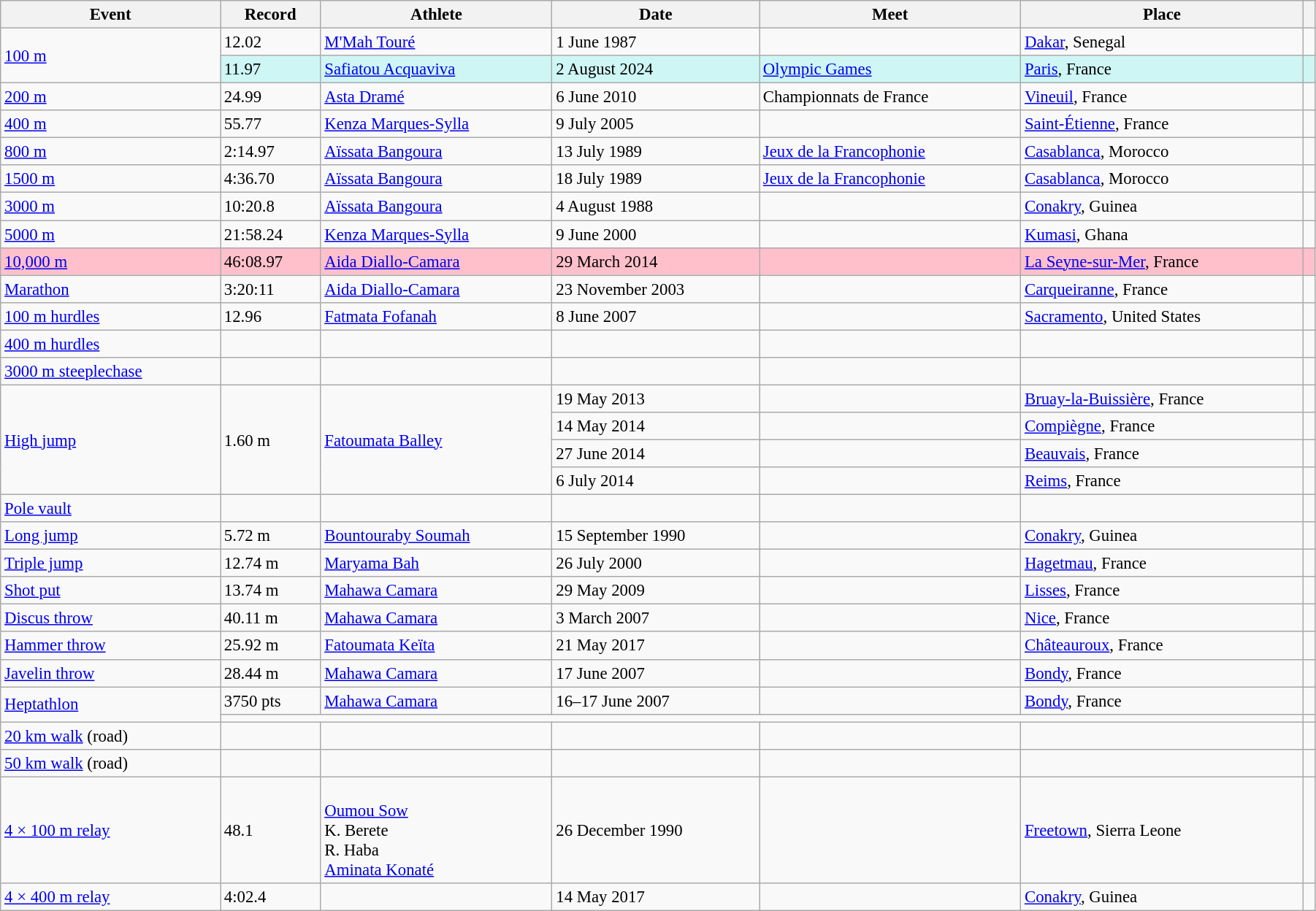<table class="wikitable" style="font-size:95%; width: 95%;">
<tr>
<th>Event</th>
<th>Record</th>
<th>Athlete</th>
<th>Date</th>
<th>Meet</th>
<th>Place</th>
<th></th>
</tr>
<tr>
<td rowspan=2><a href='#'>100 m</a></td>
<td>12.02</td>
<td><a href='#'>M'Mah Touré</a></td>
<td>1 June 1987</td>
<td></td>
<td><a href='#'>Dakar</a>, Senegal</td>
<td></td>
</tr>
<tr bgcolor="#CEF6F5">
<td>11.97 </td>
<td><a href='#'>Safiatou Acquaviva</a></td>
<td>2 August 2024</td>
<td><a href='#'>Olympic Games</a></td>
<td><a href='#'>Paris</a>, France</td>
<td></td>
</tr>
<tr>
<td><a href='#'>200 m</a></td>
<td>24.99 </td>
<td><a href='#'>Asta Dramé</a></td>
<td>6 June 2010</td>
<td>Championnats de France</td>
<td><a href='#'>Vineuil</a>, France</td>
<td></td>
</tr>
<tr>
<td><a href='#'>400 m</a></td>
<td>55.77</td>
<td><a href='#'>Kenza Marques-Sylla</a></td>
<td>9 July 2005</td>
<td></td>
<td><a href='#'>Saint-Étienne</a>, France</td>
<td></td>
</tr>
<tr>
<td><a href='#'>800 m</a></td>
<td>2:14.97</td>
<td><a href='#'>Aïssata Bangoura</a></td>
<td>13 July 1989</td>
<td><a href='#'>Jeux de la Francophonie</a></td>
<td><a href='#'>Casablanca</a>, Morocco</td>
<td></td>
</tr>
<tr>
<td><a href='#'>1500 m</a></td>
<td>4:36.70</td>
<td><a href='#'>Aïssata Bangoura</a></td>
<td>18 July 1989</td>
<td><a href='#'>Jeux de la Francophonie</a></td>
<td><a href='#'>Casablanca</a>, Morocco</td>
<td></td>
</tr>
<tr>
<td><a href='#'>3000 m</a></td>
<td>10:20.8 </td>
<td><a href='#'>Aïssata Bangoura</a></td>
<td>4 August 1988</td>
<td></td>
<td><a href='#'>Conakry</a>, Guinea</td>
<td></td>
</tr>
<tr>
<td><a href='#'>5000 m</a></td>
<td>21:58.24</td>
<td><a href='#'>Kenza Marques-Sylla</a></td>
<td>9 June 2000</td>
<td></td>
<td><a href='#'>Kumasi</a>, Ghana</td>
<td></td>
</tr>
<tr style="background:pink">
<td><a href='#'>10,000 m</a></td>
<td>46:08.97 </td>
<td><a href='#'>Aida Diallo-Camara</a></td>
<td>29 March 2014</td>
<td></td>
<td><a href='#'>La Seyne-sur-Mer</a>, France</td>
<td></td>
</tr>
<tr>
<td><a href='#'>Marathon</a></td>
<td>3:20:11</td>
<td><a href='#'>Aida Diallo-Camara</a></td>
<td>23 November 2003</td>
<td></td>
<td><a href='#'>Carqueiranne</a>, France</td>
<td></td>
</tr>
<tr>
<td><a href='#'>100 m hurdles</a></td>
<td>12.96 </td>
<td><a href='#'>Fatmata Fofanah</a></td>
<td>8 June 2007</td>
<td></td>
<td><a href='#'>Sacramento</a>, United States</td>
<td></td>
</tr>
<tr>
<td><a href='#'>400 m hurdles</a></td>
<td></td>
<td></td>
<td></td>
<td></td>
<td></td>
<td></td>
</tr>
<tr>
<td><a href='#'>3000 m steeplechase</a></td>
<td></td>
<td></td>
<td></td>
<td></td>
<td></td>
<td></td>
</tr>
<tr>
<td rowspan=4><a href='#'>High jump</a></td>
<td rowspan=4>1.60 m</td>
<td rowspan=4><a href='#'>Fatoumata Balley</a></td>
<td>19 May 2013</td>
<td></td>
<td><a href='#'>Bruay-la-Buissière</a>, France</td>
<td></td>
</tr>
<tr>
<td>14 May 2014</td>
<td></td>
<td><a href='#'>Compiègne</a>, France</td>
<td></td>
</tr>
<tr>
<td>27 June 2014</td>
<td></td>
<td><a href='#'>Beauvais</a>, France</td>
<td></td>
</tr>
<tr>
<td>6 July 2014</td>
<td></td>
<td><a href='#'>Reims</a>, France</td>
<td></td>
</tr>
<tr>
<td><a href='#'>Pole vault</a></td>
<td></td>
<td></td>
<td></td>
<td></td>
<td></td>
<td></td>
</tr>
<tr>
<td><a href='#'>Long jump</a></td>
<td>5.72 m</td>
<td><a href='#'>Bountouraby Soumah</a></td>
<td>15 September 1990</td>
<td></td>
<td><a href='#'>Conakry</a>, Guinea</td>
<td></td>
</tr>
<tr>
<td><a href='#'>Triple jump</a></td>
<td>12.74 m</td>
<td><a href='#'>Maryama Bah</a></td>
<td>26 July 2000</td>
<td></td>
<td><a href='#'>Hagetmau</a>, France</td>
<td></td>
</tr>
<tr>
<td><a href='#'>Shot put</a></td>
<td>13.74 m</td>
<td><a href='#'>Mahawa Camara</a></td>
<td>29 May 2009</td>
<td></td>
<td><a href='#'>Lisses</a>, France</td>
<td></td>
</tr>
<tr>
<td><a href='#'>Discus throw</a></td>
<td>40.11 m</td>
<td><a href='#'>Mahawa Camara</a></td>
<td>3 March 2007</td>
<td></td>
<td><a href='#'>Nice</a>, France</td>
<td></td>
</tr>
<tr>
<td><a href='#'>Hammer throw</a></td>
<td>25.92 m</td>
<td><a href='#'>Fatoumata Keïta</a></td>
<td>21 May 2017</td>
<td></td>
<td><a href='#'>Châteauroux</a>, France</td>
<td></td>
</tr>
<tr>
<td><a href='#'>Javelin throw</a></td>
<td>28.44 m</td>
<td><a href='#'>Mahawa Camara</a></td>
<td>17 June 2007</td>
<td></td>
<td><a href='#'>Bondy</a>, France</td>
<td></td>
</tr>
<tr>
<td rowspan=2><a href='#'>Heptathlon</a></td>
<td>3750 pts</td>
<td><a href='#'>Mahawa Camara</a></td>
<td>16–17 June 2007</td>
<td></td>
<td><a href='#'>Bondy</a>, France</td>
<td></td>
</tr>
<tr>
<td colspan=5></td>
<td></td>
</tr>
<tr>
<td><a href='#'>20 km walk</a> (road)</td>
<td></td>
<td></td>
<td></td>
<td></td>
<td></td>
<td></td>
</tr>
<tr>
<td><a href='#'>50 km walk</a> (road)</td>
<td></td>
<td></td>
<td></td>
<td></td>
<td></td>
<td></td>
</tr>
<tr>
<td><a href='#'>4 × 100 m relay</a></td>
<td>48.1 </td>
<td><br><a href='#'>Oumou Sow</a><br>K. Berete<br>R. Haba<br><a href='#'>Aminata Konaté</a></td>
<td>26 December 1990</td>
<td></td>
<td><a href='#'>Freetown</a>, Sierra Leone</td>
<td></td>
</tr>
<tr>
<td><a href='#'>4 × 400 m relay</a></td>
<td>4:02.4 </td>
<td></td>
<td>14 May 2017</td>
<td></td>
<td><a href='#'>Conakry</a>, Guinea</td>
<td></td>
</tr>
</table>
